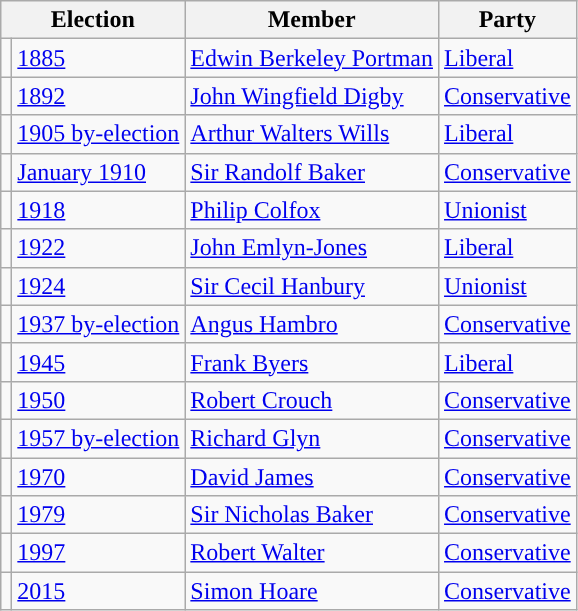<table class="wikitable">
<tr>
<th colspan="2">Election</th>
<th>Member</th>
<th>Party</th>
</tr>
<tr>
<td style="color:inherit;background-color: "></td>
<td><a href='#'>1885</a></td>
<td><a href='#'>Edwin Berkeley Portman</a></td>
<td><a href='#'>Liberal</a></td>
</tr>
<tr>
<td style="color:inherit;background-color: "></td>
<td><a href='#'>1892</a></td>
<td><a href='#'>John Wingfield Digby</a></td>
<td><a href='#'>Conservative</a></td>
</tr>
<tr>
<td style="color:inherit;background-color: "></td>
<td><a href='#'>1905 by-election</a></td>
<td><a href='#'>Arthur Walters Wills</a></td>
<td><a href='#'>Liberal</a></td>
</tr>
<tr>
<td style="color:inherit;background-color: "></td>
<td><a href='#'>January 1910</a></td>
<td><a href='#'>Sir Randolf Baker</a></td>
<td><a href='#'>Conservative</a></td>
</tr>
<tr>
<td style="color:inherit;background-color: "></td>
<td><a href='#'>1918</a></td>
<td><a href='#'>Philip Colfox</a></td>
<td><a href='#'>Unionist</a></td>
</tr>
<tr>
<td style="color:inherit;background-color: "></td>
<td><a href='#'>1922</a></td>
<td><a href='#'>John Emlyn-Jones</a></td>
<td><a href='#'>Liberal</a></td>
</tr>
<tr>
<td style="color:inherit;background-color: "></td>
<td><a href='#'>1924</a></td>
<td><a href='#'>Sir Cecil Hanbury</a></td>
<td><a href='#'>Unionist</a></td>
</tr>
<tr>
<td style="color:inherit;background-color: "></td>
<td><a href='#'>1937 by-election</a></td>
<td><a href='#'>Angus Hambro</a></td>
<td><a href='#'>Conservative</a></td>
</tr>
<tr>
<td style="color:inherit;background-color: "></td>
<td><a href='#'>1945</a></td>
<td><a href='#'>Frank Byers</a></td>
<td><a href='#'>Liberal</a></td>
</tr>
<tr>
<td style="color:inherit;background-color: "></td>
<td><a href='#'>1950</a></td>
<td><a href='#'>Robert Crouch</a></td>
<td><a href='#'>Conservative</a></td>
</tr>
<tr>
<td style="color:inherit;background-color: "></td>
<td><a href='#'>1957 by-election</a></td>
<td><a href='#'>Richard Glyn</a></td>
<td><a href='#'>Conservative</a></td>
</tr>
<tr>
<td style="color:inherit;background-color: "></td>
<td><a href='#'>1970</a></td>
<td><a href='#'>David James</a></td>
<td><a href='#'>Conservative</a></td>
</tr>
<tr>
<td style="color:inherit;background-color: "></td>
<td><a href='#'>1979</a></td>
<td><a href='#'>Sir Nicholas Baker</a></td>
<td><a href='#'>Conservative</a></td>
</tr>
<tr>
<td style="color:inherit;background-color: "></td>
<td><a href='#'>1997</a></td>
<td><a href='#'>Robert Walter</a></td>
<td><a href='#'>Conservative</a></td>
</tr>
<tr>
<td style="color:inherit;background-color: "></td>
<td><a href='#'>2015</a></td>
<td><a href='#'>Simon Hoare</a></td>
<td><a href='#'>Conservative</a></td>
</tr>
</table>
